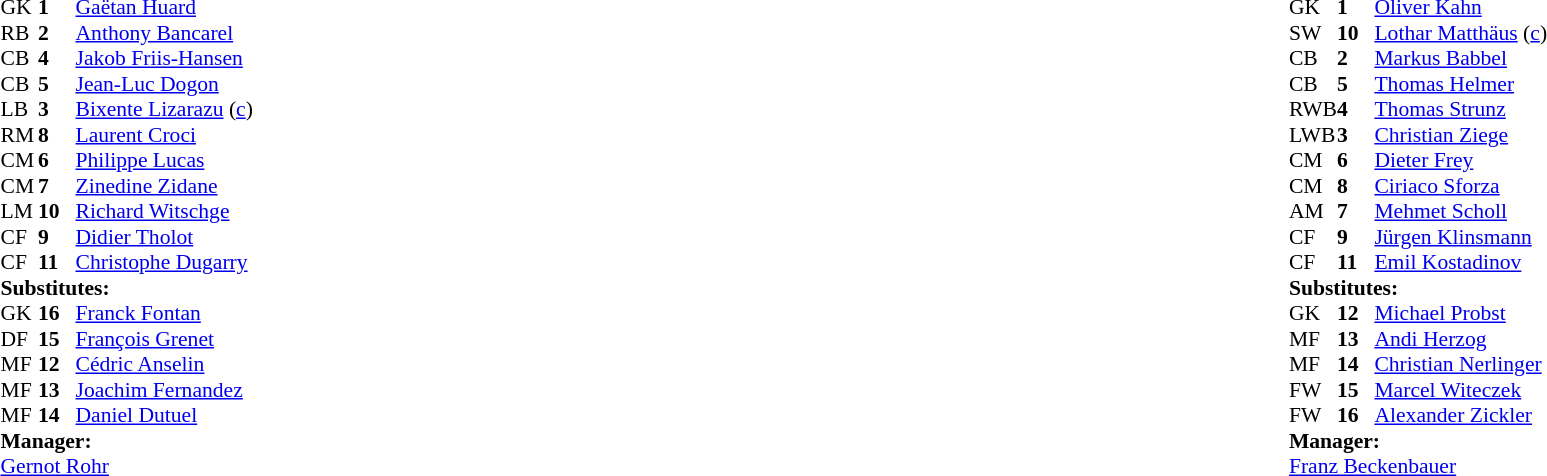<table width="100%">
<tr>
<td valign="top" width="40%"><br><table style="font-size:90%" cellspacing="0" cellpadding="0">
<tr>
<th width=25></th>
<th width=25></th>
</tr>
<tr>
<td>GK</td>
<td><strong>1</strong></td>
<td> <a href='#'>Gaëtan Huard</a></td>
</tr>
<tr>
<td>RB</td>
<td><strong>2</strong></td>
<td> <a href='#'>Anthony Bancarel</a></td>
</tr>
<tr>
<td>CB</td>
<td><strong>4</strong></td>
<td> <a href='#'>Jakob Friis-Hansen</a></td>
</tr>
<tr>
<td>CB</td>
<td><strong>5</strong></td>
<td> <a href='#'>Jean-Luc Dogon</a></td>
</tr>
<tr>
<td>LB</td>
<td><strong>3</strong></td>
<td> <a href='#'>Bixente Lizarazu</a> (<a href='#'>c</a>)</td>
<td></td>
<td></td>
</tr>
<tr>
<td>RM</td>
<td><strong>8</strong></td>
<td> <a href='#'>Laurent Croci</a></td>
<td></td>
<td></td>
</tr>
<tr>
<td>CM</td>
<td><strong>6</strong></td>
<td> <a href='#'>Philippe Lucas</a></td>
<td></td>
<td></td>
</tr>
<tr>
<td>CM</td>
<td><strong>7</strong></td>
<td> <a href='#'>Zinedine Zidane</a></td>
</tr>
<tr>
<td>LM</td>
<td><strong>10</strong></td>
<td> <a href='#'>Richard Witschge</a></td>
<td></td>
</tr>
<tr>
<td>CF</td>
<td><strong>9</strong></td>
<td> <a href='#'>Didier Tholot</a></td>
<td></td>
</tr>
<tr>
<td>CF</td>
<td><strong>11</strong></td>
<td> <a href='#'>Christophe Dugarry</a></td>
<td></td>
</tr>
<tr>
<td colspan=3><strong>Substitutes:</strong></td>
</tr>
<tr>
<td>GK</td>
<td><strong>16</strong></td>
<td> <a href='#'>Franck Fontan</a></td>
</tr>
<tr>
<td>DF</td>
<td><strong>15</strong></td>
<td> <a href='#'>François Grenet</a></td>
<td></td>
<td></td>
</tr>
<tr>
<td>MF</td>
<td><strong>12</strong></td>
<td> <a href='#'>Cédric Anselin</a></td>
<td></td>
<td></td>
</tr>
<tr>
<td>MF</td>
<td><strong>13</strong></td>
<td> <a href='#'>Joachim Fernandez</a></td>
</tr>
<tr>
<td>MF</td>
<td><strong>14</strong></td>
<td> <a href='#'>Daniel Dutuel</a></td>
<td></td>
<td></td>
</tr>
<tr>
<td colspan=3><strong>Manager:</strong></td>
</tr>
<tr>
<td colspan=4> <a href='#'>Gernot Rohr</a></td>
</tr>
</table>
</td>
<td valign="top"></td>
<td valign="top" width="50%"><br><table style="font-size: 90%" cellspacing="0" cellpadding="0" align=center>
<tr>
<th width=25></th>
<th width=25></th>
</tr>
<tr>
<td>GK</td>
<td><strong>1</strong></td>
<td> <a href='#'>Oliver Kahn</a></td>
</tr>
<tr>
<td>SW</td>
<td><strong>10</strong></td>
<td> <a href='#'>Lothar Matthäus</a> (<a href='#'>c</a>)</td>
</tr>
<tr>
<td>CB</td>
<td><strong>2</strong></td>
<td> <a href='#'>Markus Babbel</a></td>
<td></td>
</tr>
<tr>
<td>CB</td>
<td><strong>5</strong></td>
<td> <a href='#'>Thomas Helmer</a></td>
<td></td>
</tr>
<tr>
<td>RWB</td>
<td><strong>4</strong></td>
<td> <a href='#'>Thomas Strunz</a></td>
</tr>
<tr>
<td>LWB</td>
<td><strong>3</strong></td>
<td> <a href='#'>Christian Ziege</a></td>
</tr>
<tr>
<td>CM</td>
<td><strong>6</strong></td>
<td> <a href='#'>Dieter Frey</a></td>
<td></td>
<td></td>
</tr>
<tr>
<td>CM</td>
<td><strong>8</strong></td>
<td> <a href='#'>Ciriaco Sforza</a></td>
</tr>
<tr>
<td>AM</td>
<td><strong>7</strong></td>
<td> <a href='#'>Mehmet Scholl</a></td>
</tr>
<tr>
<td>CF</td>
<td><strong>9</strong></td>
<td> <a href='#'>Jürgen Klinsmann</a></td>
</tr>
<tr>
<td>CF</td>
<td><strong>11</strong></td>
<td> <a href='#'>Emil Kostadinov</a></td>
<td></td>
<td></td>
</tr>
<tr>
<td colspan=3><strong>Substitutes:</strong></td>
</tr>
<tr>
<td>GK</td>
<td><strong>12</strong></td>
<td> <a href='#'>Michael Probst</a></td>
</tr>
<tr>
<td>MF</td>
<td><strong>13</strong></td>
<td> <a href='#'>Andi Herzog</a></td>
</tr>
<tr>
<td>MF</td>
<td><strong>14</strong></td>
<td> <a href='#'>Christian Nerlinger</a></td>
</tr>
<tr>
<td>FW</td>
<td><strong>15</strong></td>
<td> <a href='#'>Marcel Witeczek</a></td>
<td></td>
<td></td>
</tr>
<tr>
<td>FW</td>
<td><strong>16</strong></td>
<td> <a href='#'>Alexander Zickler</a></td>
<td></td>
<td></td>
</tr>
<tr>
<td colspan=3><strong>Manager:</strong></td>
</tr>
<tr>
<td colspan=4> <a href='#'>Franz Beckenbauer</a></td>
</tr>
</table>
</td>
</tr>
</table>
